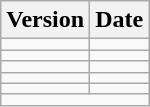<table class="wikitable sortable" align="left">
<tr>
<th>Version</th>
<th>Date</th>
</tr>
<tr>
<td></td>
<td></td>
</tr>
<tr>
<td></td>
<td></td>
</tr>
<tr>
<td></td>
<td></td>
</tr>
<tr>
<td></td>
<td></td>
</tr>
<tr>
<td></td>
<td></td>
</tr>
<tr class="sortbottom">
<td colspan=2></td>
</tr>
</table>
